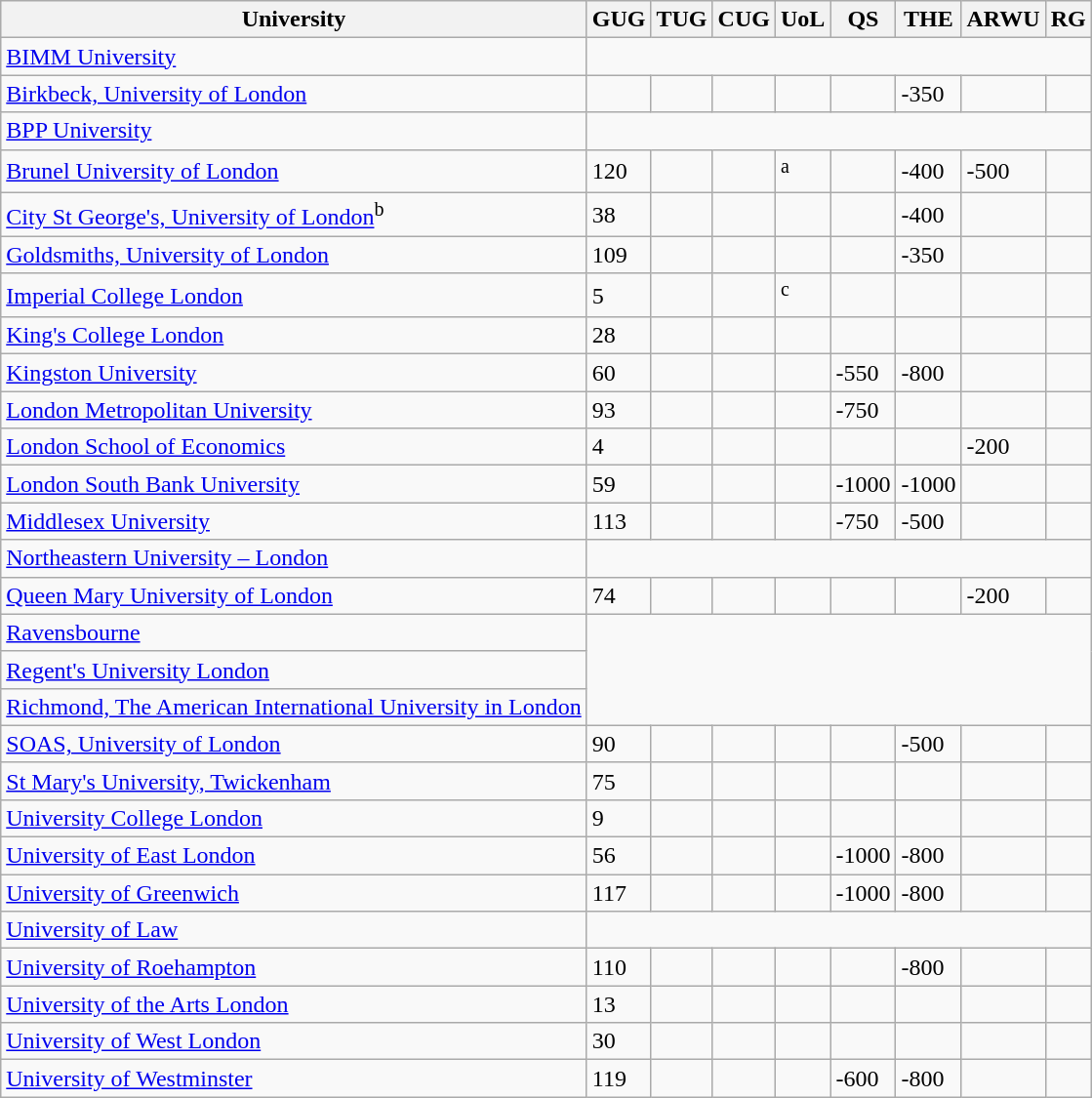<table class="wikitable sortable">
<tr>
<th>University</th>
<th>GUG</th>
<th>TUG</th>
<th>CUG</th>
<th>UoL</th>
<th>QS</th>
<th>THE</th>
<th>ARWU</th>
<th>RG</th>
</tr>
<tr>
<td><a href='#'>BIMM University</a></td>
</tr>
<tr>
<td><a href='#'>Birkbeck, University of London</a></td>
<td></td>
<td></td>
<td></td>
<td></td>
<td></td>
<td>-350</td>
<td><noinclude></noinclude></td>
<td></td>
</tr>
<tr>
<td><a href='#'>BPP University</a></td>
</tr>
<tr>
<td><a href='#'>Brunel University of London</a></td>
<td>120</td>
<td></td>
<td></td>
<td><sup>a</sup></td>
<td></td>
<td>-400</td>
<td>-500</td>
<td></td>
</tr>
<tr>
<td><a href='#'>City St George's, University of London</a><sup>b</sup></td>
<td>38</td>
<td></td>
<td></td>
<td></td>
<td></td>
<td>-400</td>
<td><noinclude></noinclude></td>
<td></td>
</tr>
<tr>
<td><a href='#'>Goldsmiths, University of London</a></td>
<td>109</td>
<td></td>
<td></td>
<td></td>
<td></td>
<td>-350</td>
<td><noinclude></noinclude></td>
<td></td>
</tr>
<tr>
<td><a href='#'>Imperial College London</a></td>
<td>5</td>
<td></td>
<td></td>
<td><sup>c</sup></td>
<td></td>
<td></td>
<td></td>
<td></td>
</tr>
<tr>
<td><a href='#'>King's College London</a></td>
<td>28</td>
<td></td>
<td></td>
<td></td>
<td></td>
<td></td>
<td></td>
<td></td>
</tr>
<tr>
<td><a href='#'>Kingston University</a></td>
<td>60</td>
<td></td>
<td></td>
<td></td>
<td>-550</td>
<td>-800</td>
<td><noinclude></noinclude></td>
<td></td>
</tr>
<tr>
<td><a href='#'>London Metropolitan University</a></td>
<td>93</td>
<td></td>
<td></td>
<td></td>
<td>-750</td>
<td><noinclude></noinclude></td>
<td><noinclude></noinclude></td>
<td></td>
</tr>
<tr>
<td><a href='#'>London School of Economics</a></td>
<td>4</td>
<td></td>
<td></td>
<td></td>
<td></td>
<td></td>
<td>-200</td>
<td></td>
</tr>
<tr>
<td><a href='#'>London South Bank University</a></td>
<td>59</td>
<td></td>
<td></td>
<td></td>
<td>-1000</td>
<td>-1000</td>
<td><noinclude></noinclude></td>
<td></td>
</tr>
<tr>
<td><a href='#'>Middlesex University</a></td>
<td>113</td>
<td></td>
<td></td>
<td></td>
<td>-750</td>
<td>-500</td>
<td><noinclude></noinclude></td>
<td></td>
</tr>
<tr>
<td><a href='#'>Northeastern University – London</a></td>
</tr>
<tr>
<td><a href='#'>Queen Mary University of London</a></td>
<td>74</td>
<td></td>
<td></td>
<td></td>
<td></td>
<td></td>
<td>-200</td>
<td></td>
</tr>
<tr>
<td><a href='#'>Ravensbourne</a></td>
</tr>
<tr>
<td><a href='#'>Regent's University London</a></td>
</tr>
<tr>
<td><a href='#'>Richmond, The American International University in London</a></td>
</tr>
<tr>
<td><a href='#'>SOAS, University of London</a></td>
<td>90</td>
<td></td>
<td></td>
<td></td>
<td></td>
<td>-500</td>
<td><noinclude></noinclude></td>
<td></td>
</tr>
<tr>
<td><a href='#'>St Mary's University, Twickenham</a></td>
<td>75</td>
<td></td>
<td></td>
<td></td>
<td><noinclude></noinclude></td>
<td><noinclude></noinclude></td>
<td><noinclude></noinclude></td>
<td></td>
</tr>
<tr>
<td><a href='#'>University College London</a></td>
<td>9</td>
<td></td>
<td></td>
<td></td>
<td></td>
<td></td>
<td></td>
<td></td>
</tr>
<tr>
<td><a href='#'>University of East London</a></td>
<td>56</td>
<td></td>
<td></td>
<td></td>
<td>-1000</td>
<td>-800</td>
<td><noinclude></noinclude></td>
<td></td>
</tr>
<tr>
<td><a href='#'>University of Greenwich</a></td>
<td>117</td>
<td></td>
<td></td>
<td></td>
<td>-1000</td>
<td>-800</td>
<td><noinclude></noinclude></td>
<td></td>
</tr>
<tr>
<td><a href='#'>University of Law</a></td>
</tr>
<tr>
<td><a href='#'>University of Roehampton</a></td>
<td>110</td>
<td></td>
<td></td>
<td></td>
<td><noinclude></noinclude></td>
<td>-800</td>
<td><noinclude></noinclude></td>
<td></td>
</tr>
<tr>
<td><a href='#'>University of the Arts London</a></td>
<td>13</td>
<td></td>
<td></td>
<td></td>
<td><noinclude></noinclude></td>
<td><noinclude></noinclude></td>
<td><noinclude></noinclude></td>
<td></td>
</tr>
<tr>
<td><a href='#'>University of West London</a></td>
<td>30</td>
<td></td>
<td></td>
<td></td>
<td><noinclude></noinclude></td>
<td><noinclude></noinclude></td>
<td><noinclude></noinclude></td>
<td></td>
</tr>
<tr>
<td><a href='#'>University of Westminster</a></td>
<td>119</td>
<td></td>
<td></td>
<td></td>
<td>-600</td>
<td>-800</td>
<td><noinclude></noinclude></td>
<td></td>
</tr>
</table>
